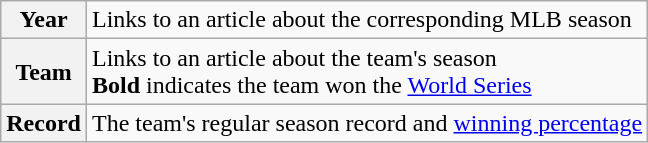<table class="wikitable plainrowheaders">
<tr>
<th scope="row" style="text-align:center"><strong>Year</strong></th>
<td>Links to an article about the corresponding MLB season</td>
</tr>
<tr>
<th scope="row" style="text-align:center"><strong>Team</strong></th>
<td>Links to an article about the team's season<br><strong>Bold</strong> indicates the team won the <a href='#'>World Series</a></td>
</tr>
<tr>
<th scope="row" style="text-align:center"><strong>Record</strong></th>
<td>The team's regular season record and <a href='#'>winning percentage</a></td>
</tr>
</table>
